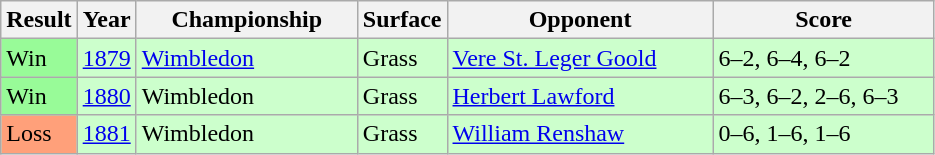<table class="sortable wikitable">
<tr>
<th>Result</th>
<th style="width:30px">Year</th>
<th style="width:140px">Championship</th>
<th style="width:50px">Surface</th>
<th style="width:170px">Opponent</th>
<th style="width:140px" class="unsortable">Score</th>
</tr>
<tr style="background:#cfc;">
<td style="background:#98fb98;">Win</td>
<td><a href='#'>1879</a></td>
<td><a href='#'>Wimbledon</a></td>
<td>Grass</td>
<td> <a href='#'>Vere St. Leger Goold</a></td>
<td>6–2, 6–4, 6–2</td>
</tr>
<tr style="background:#cfc;">
<td style="background:#98fb98;">Win</td>
<td><a href='#'>1880</a></td>
<td>Wimbledon</td>
<td>Grass</td>
<td> <a href='#'>Herbert Lawford</a></td>
<td>6–3, 6–2, 2–6, 6–3</td>
</tr>
<tr style="background:#cfc;">
<td style="background:#ffa07a;">Loss</td>
<td><a href='#'>1881</a></td>
<td>Wimbledon</td>
<td>Grass</td>
<td> <a href='#'>William Renshaw</a></td>
<td>0–6, 1–6, 1–6</td>
</tr>
</table>
